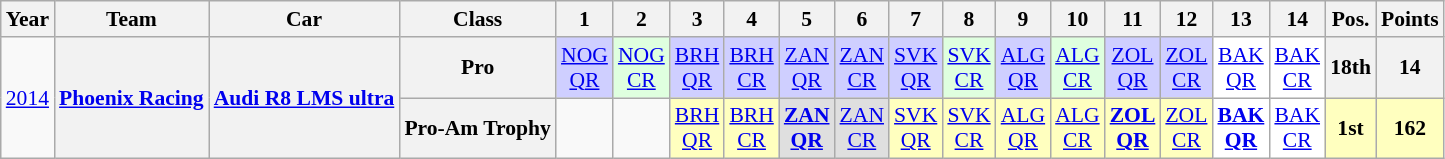<table class="wikitable" border="1" style="text-align:center; font-size:90%;">
<tr>
<th>Year</th>
<th>Team</th>
<th>Car</th>
<th>Class</th>
<th>1</th>
<th>2</th>
<th>3</th>
<th>4</th>
<th>5</th>
<th>6</th>
<th>7</th>
<th>8</th>
<th>9</th>
<th>10</th>
<th>11</th>
<th>12</th>
<th>13</th>
<th>14</th>
<th>Pos.</th>
<th>Points</th>
</tr>
<tr>
<td rowspan=2><a href='#'>2014</a></td>
<th rowspan=2><a href='#'>Phoenix Racing</a></th>
<th rowspan=2><a href='#'>Audi R8 LMS ultra</a></th>
<th>Pro</th>
<td style="background:#CFCFFF;"><a href='#'>NOG<br>QR</a><br></td>
<td style="background:#DFFFDF;"><a href='#'>NOG<br>CR</a><br></td>
<td style="background:#CFCFFF;"><a href='#'>BRH<br>QR</a><br></td>
<td style="background:#CFCFFF;"><a href='#'>BRH<br>CR</a><br></td>
<td style="background:#CFCFFF;"><a href='#'>ZAN<br>QR</a><br></td>
<td style="background:#CFCFFF;"><a href='#'>ZAN<br>CR</a><br></td>
<td style="background:#CFCFFF;"><a href='#'>SVK<br>QR</a><br></td>
<td style="background:#DFFFDF;"><a href='#'>SVK<br>CR</a><br></td>
<td style="background:#CFCFFF;"><a href='#'>ALG<br>QR</a><br></td>
<td style="background:#DFFFDF;"><a href='#'>ALG<br>CR</a><br></td>
<td style="background:#CFCFFF;"><a href='#'>ZOL<br>QR</a><br></td>
<td style="background:#CFCFFF;"><a href='#'>ZOL<br>CR</a><br></td>
<td style="background:#FFFFFF;"><a href='#'>BAK<br>QR</a><br></td>
<td style="background:#FFFFFF;"><a href='#'>BAK<br>CR</a><br></td>
<th>18th</th>
<th>14</th>
</tr>
<tr>
<th>Pro-Am Trophy</th>
<td></td>
<td></td>
<td style="background:#FFFFBF;"><a href='#'>BRH<br>QR</a><br></td>
<td style="background:#FFFFBF;"><a href='#'>BRH<br>CR</a><br></td>
<td style="background:#DFDFDF;"><strong><a href='#'>ZAN<br>QR</a></strong><br></td>
<td style="background:#DFDFDF;"><a href='#'>ZAN<br>CR</a><br></td>
<td style="background:#FFFFBF;"><a href='#'>SVK<br>QR</a><br></td>
<td style="background:#FFFFBF;"><a href='#'>SVK<br>CR</a><br></td>
<td style="background:#FFFFBF;"><a href='#'>ALG<br>QR</a><br></td>
<td style="background:#FFFFBF;"><a href='#'>ALG<br>CR</a><br></td>
<td style="background:#FFFFBF;"><strong><a href='#'>ZOL<br>QR</a></strong><br></td>
<td style="background:#FFFFBF;"><a href='#'>ZOL<br>CR</a><br></td>
<td style="background:#FFFFFF;"><strong><a href='#'>BAK<br>QR</a></strong><br></td>
<td style="background:#FFFFFF;"><a href='#'>BAK<br>CR</a><br></td>
<th style="background:#FFFFBF">1st</th>
<th style="background:#FFFFBF">162</th>
</tr>
</table>
